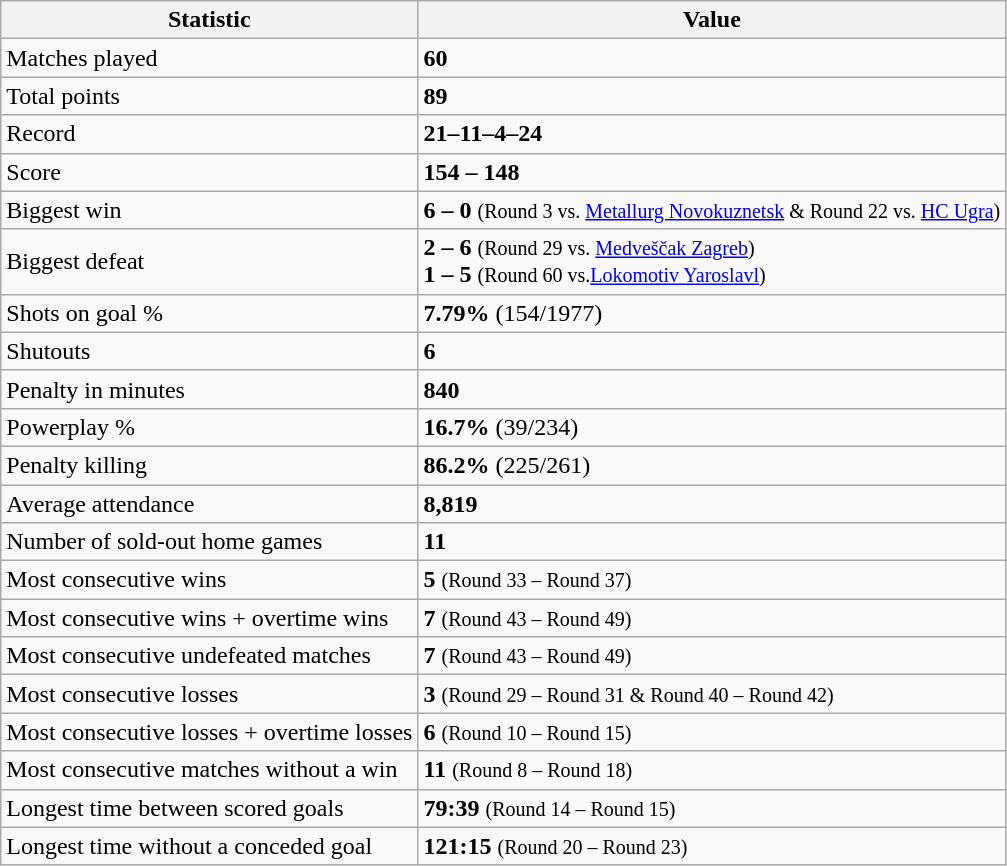<table class="wikitable">
<tr>
<th>Statistic</th>
<th>Value</th>
</tr>
<tr>
<td>Matches played</td>
<td><strong>60</strong></td>
</tr>
<tr>
<td>Total points</td>
<td><strong>89</strong></td>
</tr>
<tr>
<td>Record</td>
<td><strong>21–11–4–24</strong></td>
</tr>
<tr>
<td>Score</td>
<td><strong>154 – 148</strong></td>
</tr>
<tr>
<td>Biggest win</td>
<td><strong>6 – 0</strong> <small>(Round 3 vs. <a href='#'>Metallurg Novokuznetsk</a> & Round 22 vs. <a href='#'>HC Ugra</a>)</small></td>
</tr>
<tr>
<td>Biggest defeat</td>
<td><strong>2 – 6</strong> <small>(Round 29 vs. <a href='#'>Medveščak Zagreb</a>)</small> <br>  <strong>1 – 5</strong> <small>(Round 60 vs.<a href='#'>Lokomotiv Yaroslavl</a>)</small></td>
</tr>
<tr>
<td>Shots on goal %</td>
<td><strong>7.79%</strong> (154/1977)</td>
</tr>
<tr>
<td>Shutouts</td>
<td><strong>6</strong></td>
</tr>
<tr>
<td>Penalty in minutes</td>
<td><strong>840</strong></td>
</tr>
<tr>
<td>Powerplay %</td>
<td><strong>16.7%</strong> (39/234)</td>
</tr>
<tr>
<td>Penalty killing</td>
<td><strong>86.2%</strong> (225/261)</td>
</tr>
<tr>
<td>Average attendance</td>
<td><strong>8,819</strong></td>
</tr>
<tr>
<td>Number of sold-out home games</td>
<td><strong>11</strong></td>
</tr>
<tr>
<td>Most consecutive wins</td>
<td><strong>5</strong> <small>(Round 33 – Round 37)</small></td>
</tr>
<tr>
<td>Most consecutive wins + overtime wins</td>
<td><strong>7</strong> <small>(Round 43 – Round 49)</small></td>
</tr>
<tr>
<td>Most consecutive undefeated matches</td>
<td><strong>7</strong> <small>(Round 43 – Round 49)</small></td>
</tr>
<tr>
<td>Most consecutive losses </td>
<td><strong>3</strong> <small>(Round 29 – Round 31 & Round 40 – Round 42)</small></td>
</tr>
<tr>
<td>Most consecutive losses + overtime losses</td>
<td><strong>6</strong> <small>(Round 10 – Round 15)</small></td>
</tr>
<tr>
<td>Most consecutive matches without a win</td>
<td><strong>11</strong> <small>(Round 8 – Round 18)</small></td>
</tr>
<tr>
<td>Longest time between scored goals</td>
<td><strong>79:39</strong> <small>(Round 14 – Round 15)</small></td>
</tr>
<tr>
<td>Longest time without a conceded goal</td>
<td><strong>121:15</strong> <small>(Round 20 – Round 23)</small></td>
</tr>
</table>
